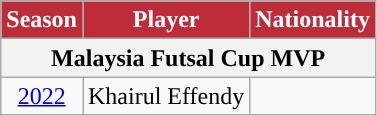<table class="wikitable">
<tr>
<th style="background:#bd2c38; color:white;">Season</th>
<th style="background:#bd2c38; color:white;">Player</th>
<th style="background:#bd2c38; color:white;">Nationality</th>
</tr>
<tr>
<th colspan="3">Malaysia Futsal Cup MVP</th>
</tr>
<tr>
<td align="center"><a href='#'>2022</a></td>
<td>Khairul Effendy</td>
<td></td>
</tr>
</table>
